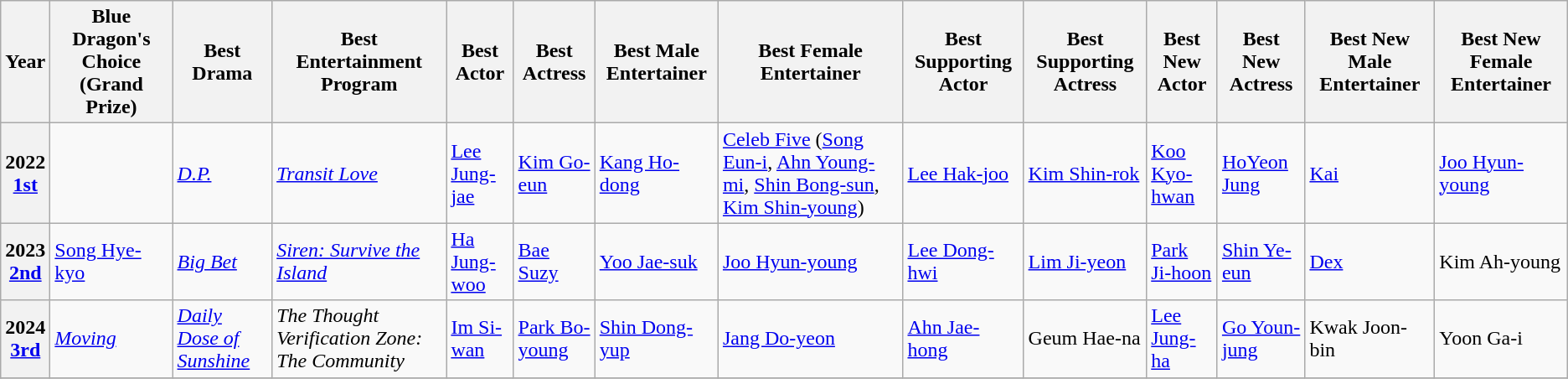<table border="2"cellpadding="3"cellspacing="0"style="border-collapse:collapse;margin:0auto;" class="wikitable">
<tr>
<th>Year</th>
<th>Blue Dragon's Choice (Grand Prize)</th>
<th>Best Drama</th>
<th>Best Entertainment Program</th>
<th>Best Actor</th>
<th>Best Actress</th>
<th>Best Male Entertainer</th>
<th>Best Female Entertainer</th>
<th>Best Supporting Actor</th>
<th>Best Supporting Actress</th>
<th>Best New Actor</th>
<th>Best New Actress</th>
<th>Best New Male Entertainer</th>
<th>Best New Female Entertainer</th>
</tr>
<tr>
<th>2022<br><a href='#'>1st</a></th>
<td></td>
<td><em><a href='#'>D.P.</a></em></td>
<td><em><a href='#'>Transit Love</a></em></td>
<td><a href='#'>Lee Jung-jae</a></td>
<td><a href='#'>Kim Go-eun</a></td>
<td><a href='#'>Kang Ho-dong</a></td>
<td><a href='#'>Celeb Five</a> (<a href='#'>Song Eun-i</a>, <a href='#'>Ahn Young-mi</a>, <a href='#'>Shin Bong-sun</a>, <a href='#'>Kim Shin-young</a>)</td>
<td><a href='#'>Lee Hak-joo</a></td>
<td><a href='#'>Kim Shin-rok</a></td>
<td><a href='#'>Koo Kyo-hwan</a></td>
<td><a href='#'>HoYeon Jung</a></td>
<td><a href='#'>Kai</a></td>
<td><a href='#'>Joo Hyun-young</a></td>
</tr>
<tr>
<th>2023<br><a href='#'>2nd</a></th>
<td><a href='#'>Song Hye-kyo</a></td>
<td><em><a href='#'>Big Bet</a></em></td>
<td><em><a href='#'>Siren: Survive the Island</a></em></td>
<td><a href='#'>Ha Jung-woo</a></td>
<td><a href='#'>Bae Suzy</a></td>
<td><a href='#'>Yoo Jae-suk</a></td>
<td><a href='#'>Joo Hyun-young</a></td>
<td><a href='#'>Lee Dong-hwi</a></td>
<td><a href='#'>Lim Ji-yeon</a></td>
<td><a href='#'>Park Ji-hoon</a></td>
<td><a href='#'>Shin Ye-eun</a></td>
<td><a href='#'>Dex</a></td>
<td>Kim Ah-young</td>
</tr>
<tr>
<th>2024<br><a href='#'>3rd</a></th>
<td><em><a href='#'>Moving</a></em></td>
<td><em><a href='#'>Daily Dose of Sunshine</a></em></td>
<td><em>The Thought Verification Zone: The Community</em></td>
<td><a href='#'>Im Si-wan</a></td>
<td><a href='#'>Park Bo-young</a></td>
<td><a href='#'>Shin Dong-yup</a></td>
<td><a href='#'>Jang Do-yeon</a></td>
<td><a href='#'>Ahn Jae-hong</a></td>
<td>Geum Hae-na</td>
<td><a href='#'>Lee Jung-ha</a></td>
<td><a href='#'>Go Youn-jung</a></td>
<td>Kwak Joon-bin</td>
<td>Yoon Ga-i</td>
</tr>
<tr>
</tr>
</table>
